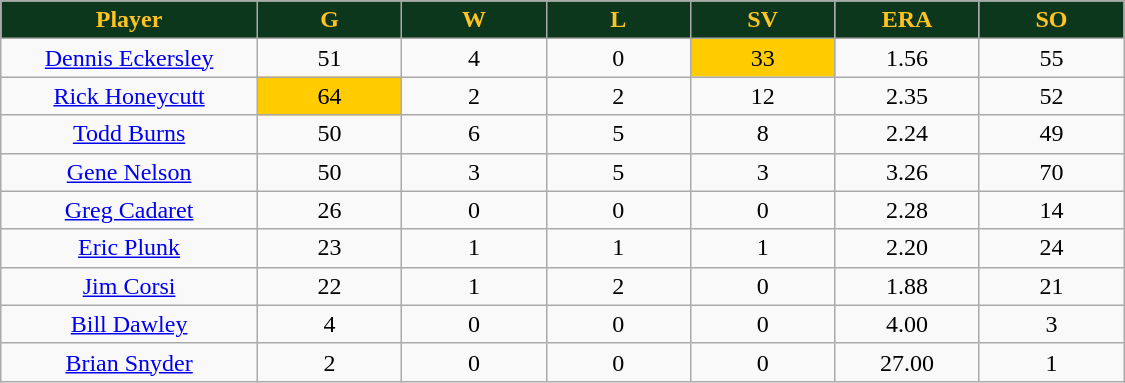<table class="wikitable sortable">
<tr>
<th style="background:#0C371D;color:#ffc322;" width="16%">Player</th>
<th style="background:#0C371D;color:#ffc322;" width="9%">G</th>
<th style="background:#0C371D;color:#ffc322;" width="9%">W</th>
<th style="background:#0C371D;color:#ffc322;" width="9%">L</th>
<th style="background:#0C371D;color:#ffc322;" width="9%">SV</th>
<th style="background:#0C371D;color:#ffc322;" width="9%">ERA</th>
<th style="background:#0C371D;color:#ffc322;" width="9%">SO</th>
</tr>
<tr align="center">
<td><a href='#'>Dennis Eckersley</a></td>
<td>51</td>
<td>4</td>
<td>0</td>
<td bgcolor="#FFCC00">33</td>
<td>1.56</td>
<td>55</td>
</tr>
<tr align="center">
<td><a href='#'>Rick Honeycutt</a></td>
<td bgcolor="#FFCC00">64</td>
<td>2</td>
<td>2</td>
<td>12</td>
<td>2.35</td>
<td>52</td>
</tr>
<tr align=center>
<td><a href='#'>Todd Burns</a></td>
<td>50</td>
<td>6</td>
<td>5</td>
<td>8</td>
<td>2.24</td>
<td>49</td>
</tr>
<tr align="center">
<td><a href='#'>Gene Nelson</a></td>
<td>50</td>
<td>3</td>
<td>5</td>
<td>3</td>
<td>3.26</td>
<td>70</td>
</tr>
<tr align=center>
<td><a href='#'>Greg Cadaret</a></td>
<td>26</td>
<td>0</td>
<td>0</td>
<td>0</td>
<td>2.28</td>
<td>14</td>
</tr>
<tr align="center">
<td><a href='#'>Eric Plunk</a></td>
<td>23</td>
<td>1</td>
<td>1</td>
<td>1</td>
<td>2.20</td>
<td>24</td>
</tr>
<tr align="center">
<td><a href='#'>Jim Corsi</a></td>
<td>22</td>
<td>1</td>
<td>2</td>
<td>0</td>
<td>1.88</td>
<td>21</td>
</tr>
<tr align="center">
<td><a href='#'>Bill Dawley</a></td>
<td>4</td>
<td>0</td>
<td>0</td>
<td>0</td>
<td>4.00</td>
<td>3</td>
</tr>
<tr align="center">
<td><a href='#'>Brian Snyder</a></td>
<td>2</td>
<td>0</td>
<td>0</td>
<td>0</td>
<td>27.00</td>
<td>1</td>
</tr>
</table>
